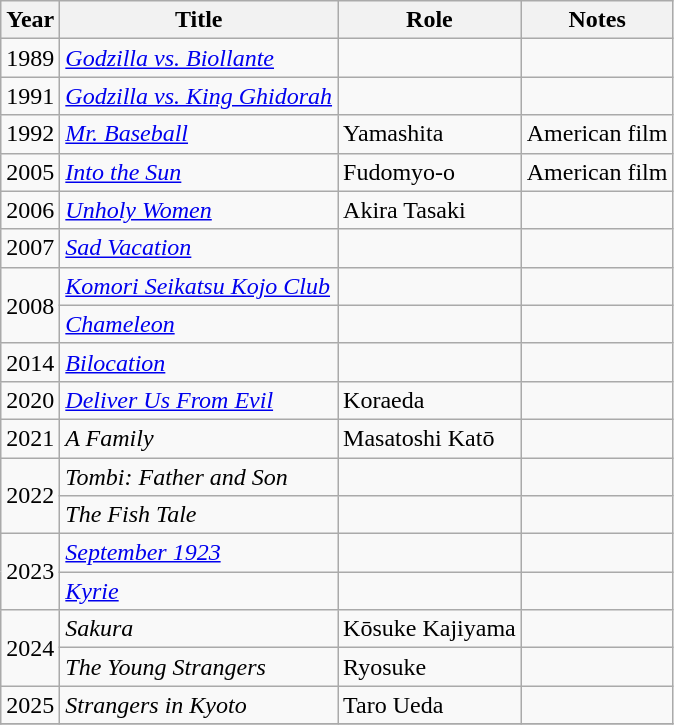<table class="wikitable sortable">
<tr>
<th>Year</th>
<th>Title</th>
<th>Role</th>
<th class="unsortable">Notes</th>
</tr>
<tr>
<td>1989</td>
<td><em><a href='#'>Godzilla vs. Biollante</a></em></td>
<td></td>
<td></td>
</tr>
<tr>
<td>1991</td>
<td><em><a href='#'>Godzilla vs. King Ghidorah</a></em></td>
<td></td>
<td></td>
</tr>
<tr>
<td>1992</td>
<td><em><a href='#'>Mr. Baseball</a></em></td>
<td>Yamashita</td>
<td>American film</td>
</tr>
<tr>
<td>2005</td>
<td><em><a href='#'>Into the Sun</a></em></td>
<td>Fudomyo-o</td>
<td>American film</td>
</tr>
<tr>
<td>2006</td>
<td><em><a href='#'>Unholy Women</a></em></td>
<td>Akira Tasaki</td>
<td></td>
</tr>
<tr>
<td>2007</td>
<td><em><a href='#'>Sad Vacation</a></em></td>
<td></td>
<td></td>
</tr>
<tr>
<td rowspan=2>2008</td>
<td><em><a href='#'>Komori Seikatsu Kojo Club</a></em></td>
<td></td>
<td></td>
</tr>
<tr>
<td><em><a href='#'>Chameleon</a></em></td>
<td></td>
<td></td>
</tr>
<tr>
<td>2014</td>
<td><em><a href='#'>Bilocation</a></em></td>
<td></td>
<td></td>
</tr>
<tr>
<td>2020</td>
<td><em><a href='#'>Deliver Us From Evil</a></em></td>
<td>Koraeda</td>
<td></td>
</tr>
<tr>
<td>2021</td>
<td><em>A Family</em></td>
<td>Masatoshi Katō</td>
<td></td>
</tr>
<tr>
<td rowspan=2>2022</td>
<td><em>Tombi: Father and Son</em></td>
<td></td>
<td></td>
</tr>
<tr>
<td><em>The Fish Tale</em></td>
<td></td>
<td></td>
</tr>
<tr>
<td rowspan=2>2023</td>
<td><em><a href='#'>September 1923</a></em></td>
<td></td>
<td></td>
</tr>
<tr>
<td><em><a href='#'>Kyrie</a></em></td>
<td></td>
<td></td>
</tr>
<tr>
<td rowspan=2>2024</td>
<td><em>Sakura</em></td>
<td>Kōsuke Kajiyama</td>
<td></td>
</tr>
<tr>
<td><em>The Young Strangers</em></td>
<td>Ryosuke</td>
<td></td>
</tr>
<tr>
<td>2025</td>
<td><em>Strangers in Kyoto</em></td>
<td>Taro Ueda</td>
<td></td>
</tr>
<tr>
</tr>
</table>
